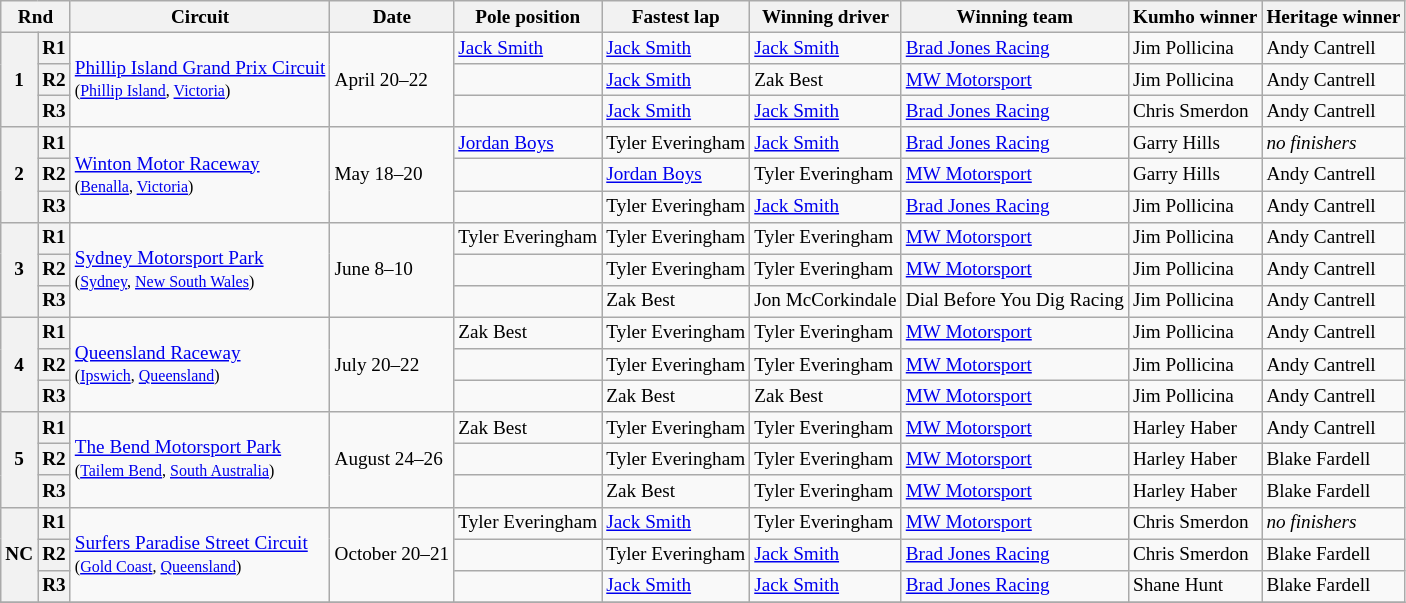<table class="wikitable" style="font-size: 80%;">
<tr>
<th colspan="2">Rnd</th>
<th>Circuit</th>
<th>Date</th>
<th>Pole position</th>
<th>Fastest lap</th>
<th>Winning driver</th>
<th>Winning team</th>
<th>Kumho winner</th>
<th>Heritage winner</th>
</tr>
<tr>
<th rowspan="3">1</th>
<th>R1</th>
<td rowspan="3"> <a href='#'>Phillip Island Grand Prix Circuit</a><br><small>(<a href='#'>Phillip Island</a>, <a href='#'>Victoria</a>)</small></td>
<td rowspan="3">April 20–22</td>
<td> <a href='#'>Jack Smith</a></td>
<td> <a href='#'>Jack Smith</a></td>
<td> <a href='#'>Jack Smith</a></td>
<td><a href='#'>Brad Jones Racing</a></td>
<td> Jim Pollicina</td>
<td> Andy Cantrell</td>
</tr>
<tr>
<th>R2</th>
<td></td>
<td> <a href='#'>Jack Smith</a></td>
<td> Zak Best</td>
<td><a href='#'>MW Motorsport</a></td>
<td> Jim Pollicina</td>
<td> Andy Cantrell</td>
</tr>
<tr>
<th>R3</th>
<td></td>
<td> <a href='#'>Jack Smith</a></td>
<td> <a href='#'>Jack Smith</a></td>
<td><a href='#'>Brad Jones Racing</a></td>
<td> Chris Smerdon</td>
<td> Andy Cantrell</td>
</tr>
<tr>
<th rowspan="3">2</th>
<th>R1</th>
<td rowspan="3"> <a href='#'>Winton Motor Raceway</a><br><small>(<a href='#'>Benalla</a>, <a href='#'>Victoria</a>)</small></td>
<td rowspan="3">May 18–20</td>
<td> <a href='#'>Jordan Boys</a></td>
<td> Tyler Everingham</td>
<td> <a href='#'>Jack Smith</a></td>
<td><a href='#'>Brad Jones Racing</a></td>
<td> Garry Hills</td>
<td><em>no finishers</em></td>
</tr>
<tr>
<th>R2</th>
<td></td>
<td> <a href='#'>Jordan Boys</a></td>
<td> Tyler Everingham</td>
<td><a href='#'>MW Motorsport</a></td>
<td> Garry Hills</td>
<td> Andy Cantrell</td>
</tr>
<tr>
<th>R3</th>
<td></td>
<td> Tyler Everingham</td>
<td> <a href='#'>Jack Smith</a></td>
<td><a href='#'>Brad Jones Racing</a></td>
<td> Jim Pollicina</td>
<td> Andy Cantrell</td>
</tr>
<tr>
<th rowspan="3">3</th>
<th>R1</th>
<td rowspan="3"> <a href='#'>Sydney Motorsport Park</a><br><small>(<a href='#'>Sydney</a>, <a href='#'>New South Wales</a>)</small></td>
<td rowspan="3">June 8–10</td>
<td> Tyler Everingham</td>
<td> Tyler Everingham</td>
<td> Tyler Everingham</td>
<td><a href='#'>MW Motorsport</a></td>
<td> Jim Pollicina</td>
<td> Andy Cantrell</td>
</tr>
<tr>
<th>R2</th>
<td></td>
<td> Tyler Everingham</td>
<td> Tyler Everingham</td>
<td><a href='#'>MW Motorsport</a></td>
<td> Jim Pollicina</td>
<td> Andy Cantrell</td>
</tr>
<tr>
<th>R3</th>
<td></td>
<td> Zak Best</td>
<td> Jon McCorkindale</td>
<td>Dial Before You Dig Racing</td>
<td> Jim Pollicina</td>
<td> Andy Cantrell</td>
</tr>
<tr>
<th rowspan="3">4</th>
<th>R1</th>
<td rowspan="3"> <a href='#'>Queensland Raceway</a><br><small>(<a href='#'>Ipswich</a>, <a href='#'>Queensland</a>)</small></td>
<td rowspan="3">July 20–22</td>
<td> Zak Best</td>
<td> Tyler Everingham</td>
<td> Tyler Everingham</td>
<td><a href='#'>MW Motorsport</a></td>
<td> Jim Pollicina</td>
<td> Andy Cantrell</td>
</tr>
<tr>
<th>R2</th>
<td></td>
<td> Tyler Everingham</td>
<td> Tyler Everingham</td>
<td><a href='#'>MW Motorsport</a></td>
<td> Jim Pollicina</td>
<td> Andy Cantrell</td>
</tr>
<tr>
<th>R3</th>
<td></td>
<td> Zak Best</td>
<td> Zak Best</td>
<td><a href='#'>MW Motorsport</a></td>
<td> Jim Pollicina</td>
<td> Andy Cantrell</td>
</tr>
<tr>
<th rowspan="3">5</th>
<th>R1</th>
<td rowspan="3"> <a href='#'>The Bend Motorsport Park</a><br><small>(<a href='#'>Tailem Bend</a>, <a href='#'>South Australia</a>)</small></td>
<td rowspan="3">August 24–26</td>
<td> Zak Best</td>
<td> Tyler Everingham</td>
<td> Tyler Everingham</td>
<td><a href='#'>MW Motorsport</a></td>
<td> Harley Haber</td>
<td> Andy Cantrell</td>
</tr>
<tr>
<th>R2</th>
<td></td>
<td> Tyler Everingham</td>
<td> Tyler Everingham</td>
<td><a href='#'>MW Motorsport</a></td>
<td> Harley Haber</td>
<td> Blake Fardell</td>
</tr>
<tr>
<th>R3</th>
<td></td>
<td> Zak Best</td>
<td> Tyler Everingham</td>
<td><a href='#'>MW Motorsport</a></td>
<td> Harley Haber</td>
<td> Blake Fardell</td>
</tr>
<tr>
<th rowspan="3">NC</th>
<th>R1</th>
<td rowspan="3"> <a href='#'>Surfers Paradise Street Circuit</a><br><small>(<a href='#'>Gold Coast</a>, <a href='#'>Queensland</a>)</small></td>
<td rowspan="3">October 20–21</td>
<td> Tyler Everingham</td>
<td> <a href='#'>Jack Smith</a></td>
<td> Tyler Everingham</td>
<td><a href='#'>MW Motorsport</a></td>
<td> Chris Smerdon</td>
<td><em>no finishers</em></td>
</tr>
<tr>
<th>R2</th>
<td></td>
<td> Tyler Everingham</td>
<td> <a href='#'>Jack Smith</a></td>
<td><a href='#'>Brad Jones Racing</a></td>
<td> Chris Smerdon</td>
<td> Blake Fardell</td>
</tr>
<tr>
<th>R3</th>
<td></td>
<td> <a href='#'>Jack Smith</a></td>
<td> <a href='#'>Jack Smith</a></td>
<td><a href='#'>Brad Jones Racing</a></td>
<td> Shane Hunt</td>
<td> Blake Fardell</td>
</tr>
<tr>
</tr>
</table>
